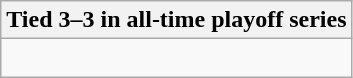<table class="wikitable collapsible collapsed">
<tr>
<th>Tied 3–3 in all-time playoff series</th>
</tr>
<tr>
<td><br>




</td>
</tr>
</table>
